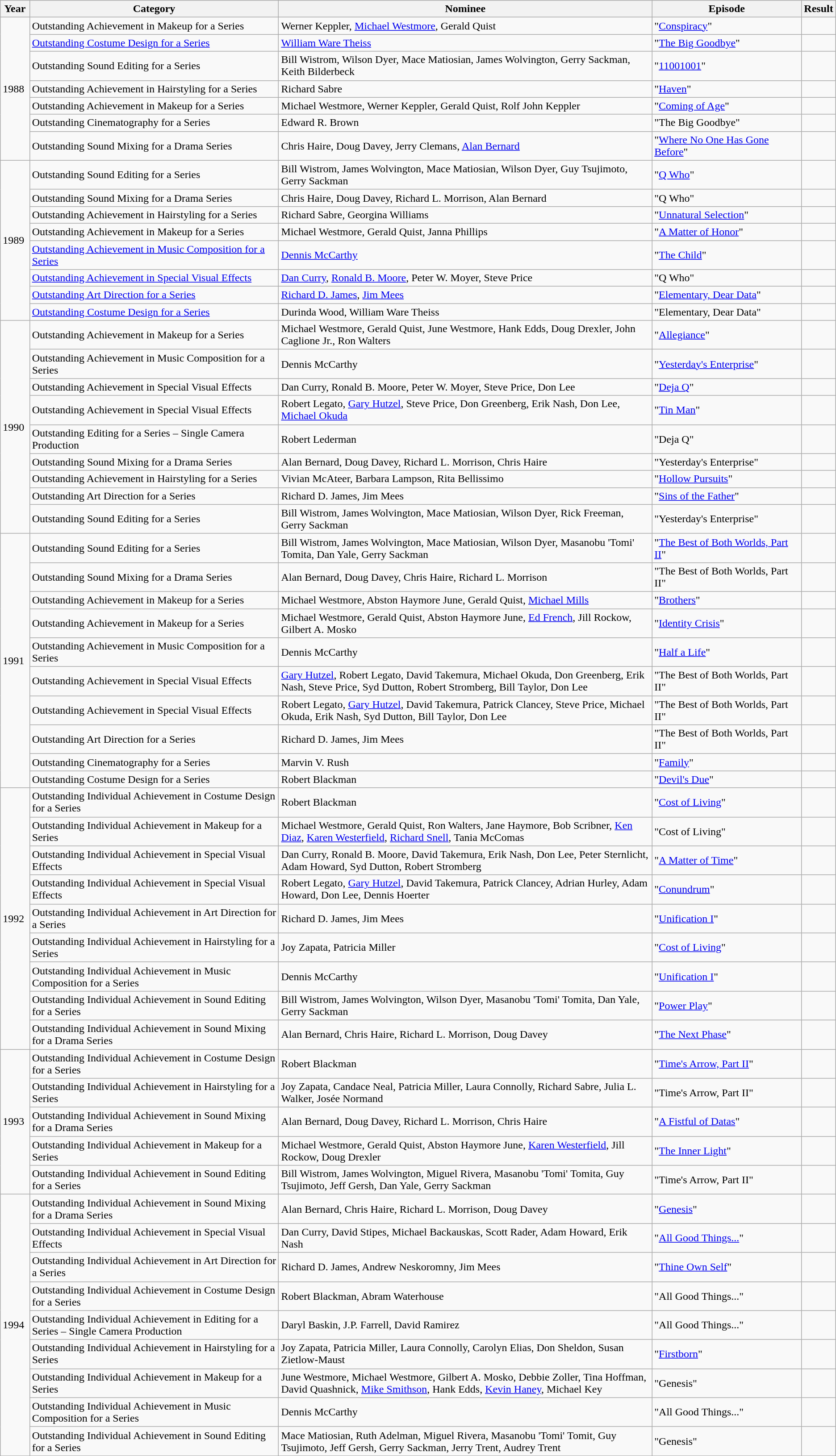<table class="wikitable plainrowheaders">
<tr>
<th scope="col" width="3.5%">Year</th>
<th scope="col" width="30%">Category</th>
<th scope="col" width="45%">Nominee</th>
<th scope="col" width="18%">Episode</th>
<th scope="col" width="3.5%">Result</th>
</tr>
<tr>
<td scope="row" rowspan=7>1988</td>
<td>Outstanding Achievement in Makeup for a Series</td>
<td>Werner Keppler, <a href='#'>Michael Westmore</a>, Gerald Quist</td>
<td>"<a href='#'>Conspiracy</a>"</td>
<td></td>
</tr>
<tr>
<td><a href='#'>Outstanding Costume Design for a Series</a></td>
<td><a href='#'>William Ware Theiss</a></td>
<td>"<a href='#'>The Big Goodbye</a>"</td>
<td></td>
</tr>
<tr>
<td>Outstanding Sound Editing for a Series</td>
<td>Bill Wistrom, Wilson Dyer, Mace Matiosian, James Wolvington, Gerry Sackman, Keith Bilderbeck</td>
<td>"<a href='#'>11001001</a>"</td>
<td></td>
</tr>
<tr>
<td>Outstanding Achievement in Hairstyling for a Series</td>
<td>Richard Sabre</td>
<td>"<a href='#'>Haven</a>"</td>
<td></td>
</tr>
<tr>
<td>Outstanding Achievement in Makeup for a Series</td>
<td>Michael Westmore, Werner Keppler, Gerald Quist, Rolf John Keppler</td>
<td>"<a href='#'>Coming of Age</a>"</td>
<td></td>
</tr>
<tr>
<td>Outstanding Cinematography for a Series</td>
<td>Edward R. Brown</td>
<td>"The Big Goodbye"</td>
<td></td>
</tr>
<tr>
<td>Outstanding Sound Mixing for a Drama Series</td>
<td>Chris Haire, Doug Davey, Jerry Clemans, <a href='#'>Alan Bernard</a></td>
<td>"<a href='#'>Where No One Has Gone Before</a>"</td>
<td></td>
</tr>
<tr>
<td scope="row" rowspan=8>1989</td>
<td>Outstanding Sound Editing for a Series</td>
<td>Bill Wistrom, James Wolvington, Mace Matiosian, Wilson Dyer, Guy Tsujimoto, Gerry Sackman</td>
<td>"<a href='#'>Q Who</a>"</td>
<td></td>
</tr>
<tr>
<td>Outstanding Sound Mixing for a Drama Series</td>
<td>Chris Haire, Doug Davey, Richard L. Morrison, Alan Bernard</td>
<td>"Q Who"</td>
<td></td>
</tr>
<tr>
<td>Outstanding Achievement in Hairstyling for a Series</td>
<td>Richard Sabre, Georgina Williams</td>
<td>"<a href='#'>Unnatural Selection</a>"</td>
<td></td>
</tr>
<tr>
<td>Outstanding Achievement in Makeup for a Series</td>
<td>Michael Westmore, Gerald Quist, Janna Phillips</td>
<td>"<a href='#'>A Matter of Honor</a>"</td>
<td></td>
</tr>
<tr>
<td><a href='#'>Outstanding Achievement in Music Composition for a Series</a></td>
<td><a href='#'>Dennis McCarthy</a></td>
<td>"<a href='#'>The Child</a>"</td>
<td></td>
</tr>
<tr>
<td><a href='#'>Outstanding Achievement in Special Visual Effects</a></td>
<td><a href='#'>Dan Curry</a>, <a href='#'>Ronald B. Moore</a>, Peter W. Moyer, Steve Price</td>
<td>"Q Who"</td>
<td></td>
</tr>
<tr>
<td><a href='#'>Outstanding Art Direction for a Series</a></td>
<td><a href='#'>Richard D. James</a>, <a href='#'>Jim Mees</a></td>
<td>"<a href='#'>Elementary, Dear Data</a>"</td>
<td></td>
</tr>
<tr>
<td><a href='#'>Outstanding Costume Design for a Series</a></td>
<td>Durinda Wood, William Ware Theiss</td>
<td>"Elementary, Dear Data"</td>
<td></td>
</tr>
<tr>
<td scope="row" rowspan=9>1990</td>
<td>Outstanding Achievement in Makeup for a Series</td>
<td>Michael Westmore, Gerald Quist, June Westmore, Hank Edds, Doug Drexler, John Caglione Jr., Ron Walters</td>
<td>"<a href='#'>Allegiance</a>"</td>
<td></td>
</tr>
<tr>
<td>Outstanding Achievement in Music Composition for a Series</td>
<td>Dennis McCarthy</td>
<td>"<a href='#'>Yesterday's Enterprise</a>"</td>
<td></td>
</tr>
<tr>
<td>Outstanding Achievement in Special Visual Effects</td>
<td>Dan Curry, Ronald B. Moore, Peter W. Moyer, Steve Price, Don Lee</td>
<td>"<a href='#'>Deja Q</a>"</td>
<td></td>
</tr>
<tr>
<td>Outstanding Achievement in Special Visual Effects</td>
<td>Robert Legato, <a href='#'>Gary Hutzel</a>, Steve Price, Don Greenberg, Erik Nash, Don Lee, <a href='#'>Michael Okuda</a></td>
<td>"<a href='#'>Tin Man</a>"</td>
<td></td>
</tr>
<tr>
<td>Outstanding Editing for a Series – Single Camera Production</td>
<td>Robert Lederman</td>
<td>"Deja Q"</td>
<td></td>
</tr>
<tr>
<td>Outstanding Sound Mixing for a Drama Series</td>
<td>Alan Bernard, Doug Davey, Richard L. Morrison, Chris Haire</td>
<td>"Yesterday's Enterprise"</td>
<td></td>
</tr>
<tr>
<td>Outstanding Achievement in Hairstyling for a Series</td>
<td>Vivian McAteer, Barbara Lampson, Rita Bellissimo</td>
<td>"<a href='#'>Hollow Pursuits</a>"</td>
<td></td>
</tr>
<tr>
<td>Outstanding Art Direction for a Series</td>
<td>Richard D. James, Jim Mees</td>
<td>"<a href='#'>Sins of the Father</a>"</td>
<td></td>
</tr>
<tr>
<td>Outstanding Sound Editing for a Series</td>
<td>Bill Wistrom, James Wolvington, Mace Matiosian, Wilson Dyer, Rick Freeman, Gerry Sackman</td>
<td>"Yesterday's Enterprise"</td>
<td></td>
</tr>
<tr>
<td scope="row" rowspan=10>1991</td>
<td>Outstanding Sound Editing for a Series</td>
<td>Bill Wistrom, James Wolvington, Mace Matiosian, Wilson Dyer, Masanobu 'Tomi' Tomita, Dan Yale, Gerry Sackman</td>
<td>"<a href='#'>The Best of Both Worlds, Part II</a>"</td>
<td></td>
</tr>
<tr>
<td>Outstanding Sound Mixing for a Drama Series</td>
<td>Alan Bernard, Doug Davey, Chris Haire, Richard L. Morrison</td>
<td>"The Best of Both Worlds, Part II"</td>
<td></td>
</tr>
<tr>
<td>Outstanding Achievement in Makeup for a Series</td>
<td>Michael Westmore, Abston Haymore June, Gerald Quist, <a href='#'>Michael Mills</a></td>
<td>"<a href='#'>Brothers</a>"</td>
<td></td>
</tr>
<tr>
<td>Outstanding Achievement in Makeup for a Series</td>
<td>Michael Westmore, Gerald Quist, Abston Haymore June, <a href='#'>Ed French</a>, Jill Rockow, Gilbert A. Mosko</td>
<td>"<a href='#'>Identity Crisis</a>"</td>
<td></td>
</tr>
<tr>
<td>Outstanding Achievement in Music Composition for a Series</td>
<td>Dennis McCarthy</td>
<td>"<a href='#'>Half a Life</a>"</td>
<td></td>
</tr>
<tr>
<td>Outstanding Achievement in Special Visual Effects</td>
<td><a href='#'>Gary Hutzel</a>, Robert Legato, David Takemura, Michael Okuda, Don Greenberg, Erik Nash, Steve Price, Syd Dutton, Robert Stromberg, Bill Taylor, Don Lee</td>
<td>"The Best of Both Worlds, Part II"</td>
<td></td>
</tr>
<tr>
<td>Outstanding Achievement in Special Visual Effects</td>
<td>Robert Legato, <a href='#'>Gary Hutzel</a>, David Takemura, Patrick Clancey, Steve Price, Michael Okuda, Erik Nash, Syd Dutton, Bill Taylor, Don Lee</td>
<td>"The Best of Both Worlds, Part II"</td>
<td></td>
</tr>
<tr>
<td>Outstanding Art Direction for a Series</td>
<td>Richard D. James, Jim Mees</td>
<td>"The Best of Both Worlds, Part II"</td>
<td></td>
</tr>
<tr>
<td>Outstanding Cinematography for a Series</td>
<td>Marvin V. Rush</td>
<td>"<a href='#'>Family</a>"</td>
<td></td>
</tr>
<tr>
<td>Outstanding Costume Design for a Series</td>
<td>Robert Blackman</td>
<td>"<a href='#'>Devil's Due</a>"</td>
<td></td>
</tr>
<tr>
<td scope="row" rowspan=9>1992</td>
<td>Outstanding Individual Achievement in Costume Design for a Series</td>
<td>Robert Blackman</td>
<td>"<a href='#'>Cost of Living</a>"</td>
<td></td>
</tr>
<tr>
<td>Outstanding Individual Achievement in Makeup for a Series</td>
<td>Michael Westmore, Gerald Quist, Ron Walters, Jane Haymore, Bob Scribner, <a href='#'>Ken Diaz</a>, <a href='#'>Karen Westerfield</a>, <a href='#'>Richard Snell</a>, Tania McComas</td>
<td>"Cost of Living"</td>
<td></td>
</tr>
<tr>
<td>Outstanding Individual Achievement in Special Visual Effects</td>
<td>Dan Curry, Ronald B. Moore, David Takemura, Erik Nash, Don Lee, Peter Sternlicht, Adam Howard, Syd Dutton, Robert Stromberg</td>
<td>"<a href='#'>A Matter of Time</a>"</td>
<td></td>
</tr>
<tr>
<td>Outstanding Individual Achievement in Special Visual Effects</td>
<td>Robert Legato, <a href='#'>Gary Hutzel</a>, David Takemura, Patrick Clancey, Adrian Hurley, Adam Howard, Don Lee, Dennis Hoerter</td>
<td>"<a href='#'>Conundrum</a>"</td>
<td></td>
</tr>
<tr>
<td>Outstanding Individual Achievement in Art Direction for a Series</td>
<td>Richard D. James, Jim Mees</td>
<td>"<a href='#'>Unification I</a>"</td>
<td></td>
</tr>
<tr>
<td>Outstanding Individual Achievement in Hairstyling for a Series</td>
<td>Joy Zapata, Patricia Miller</td>
<td>"<a href='#'>Cost of Living</a>"</td>
<td></td>
</tr>
<tr>
<td>Outstanding Individual Achievement in Music Composition for a Series</td>
<td>Dennis McCarthy</td>
<td>"<a href='#'>Unification I</a>"</td>
<td></td>
</tr>
<tr>
<td>Outstanding Individual Achievement in Sound Editing for a Series</td>
<td>Bill Wistrom, James Wolvington, Wilson Dyer, Masanobu 'Tomi' Tomita, Dan Yale, Gerry Sackman</td>
<td>"<a href='#'>Power Play</a>"</td>
<td></td>
</tr>
<tr>
<td>Outstanding Individual Achievement in Sound Mixing for a Drama Series</td>
<td>Alan Bernard, Chris Haire, Richard L. Morrison, Doug Davey</td>
<td>"<a href='#'>The Next Phase</a>"</td>
<td></td>
</tr>
<tr>
<td scope="row" rowspan=5>1993</td>
<td>Outstanding Individual Achievement in Costume Design for a Series</td>
<td>Robert Blackman</td>
<td>"<a href='#'>Time's Arrow, Part II</a>"</td>
<td></td>
</tr>
<tr>
<td>Outstanding Individual Achievement in Hairstyling for a Series</td>
<td>Joy Zapata, Candace Neal, Patricia Miller, Laura Connolly, Richard Sabre, Julia L. Walker, Josée Normand</td>
<td>"Time's Arrow, Part II"</td>
<td></td>
</tr>
<tr>
<td>Outstanding Individual Achievement in Sound Mixing for a Drama Series</td>
<td>Alan Bernard, Doug Davey, Richard L. Morrison, Chris Haire</td>
<td>"<a href='#'>A Fistful of Datas</a>"</td>
<td></td>
</tr>
<tr>
<td>Outstanding Individual Achievement in Makeup for a Series</td>
<td>Michael Westmore, Gerald Quist, Abston Haymore June, <a href='#'>Karen Westerfield</a>, Jill Rockow, Doug Drexler</td>
<td>"<a href='#'>The Inner Light</a>"</td>
<td></td>
</tr>
<tr>
<td>Outstanding Individual Achievement in Sound Editing for a Series</td>
<td>Bill Wistrom, James Wolvington, Miguel Rivera, Masanobu 'Tomi' Tomita, Guy Tsujimoto, Jeff Gersh, Dan Yale, Gerry Sackman</td>
<td>"Time's Arrow, Part II"</td>
<td></td>
</tr>
<tr>
<td scope="row" rowspan=9>1994</td>
<td>Outstanding Individual Achievement in Sound Mixing for a Drama Series</td>
<td>Alan Bernard, Chris Haire, Richard L. Morrison, Doug Davey</td>
<td>"<a href='#'>Genesis</a>"</td>
<td></td>
</tr>
<tr>
<td>Outstanding Individual Achievement in Special Visual Effects</td>
<td>Dan Curry, David Stipes, Michael Backauskas, Scott Rader, Adam Howard, Erik Nash</td>
<td>"<a href='#'>All Good Things...</a>"</td>
<td></td>
</tr>
<tr>
<td>Outstanding Individual Achievement in Art Direction for a Series</td>
<td>Richard D. James, Andrew Neskoromny, Jim Mees</td>
<td>"<a href='#'>Thine Own Self</a>"</td>
<td></td>
</tr>
<tr>
<td>Outstanding Individual Achievement in Costume Design for a Series</td>
<td>Robert Blackman, Abram Waterhouse</td>
<td>"All Good Things..."</td>
<td></td>
</tr>
<tr>
<td>Outstanding Individual Achievement in Editing for a Series – Single Camera Production</td>
<td>Daryl Baskin, J.P. Farrell, David Ramirez</td>
<td>"All Good Things..."</td>
<td></td>
</tr>
<tr>
<td>Outstanding Individual Achievement in Hairstyling for a Series</td>
<td>Joy Zapata, Patricia Miller, Laura Connolly, Carolyn Elias, Don Sheldon, Susan Zietlow-Maust</td>
<td>"<a href='#'>Firstborn</a>"</td>
<td></td>
</tr>
<tr>
<td>Outstanding Individual Achievement in Makeup for a Series</td>
<td>June Westmore, Michael Westmore, Gilbert A. Mosko, Debbie Zoller, Tina Hoffman, David Quashnick, <a href='#'>Mike Smithson</a>, Hank Edds, <a href='#'>Kevin Haney</a>, Michael Key</td>
<td>"Genesis"</td>
<td></td>
</tr>
<tr>
<td>Outstanding Individual Achievement in Music Composition for a Series</td>
<td>Dennis McCarthy</td>
<td>"All Good Things..."</td>
<td></td>
</tr>
<tr>
<td>Outstanding Individual Achievement in Sound Editing for a Series</td>
<td>Mace Matiosian, Ruth Adelman, Miguel Rivera, Masanobu 'Tomi' Tomit, Guy Tsujimoto, Jeff Gersh, Gerry Sackman, Jerry Trent, Audrey Trent</td>
<td>"Genesis"</td>
<td></td>
</tr>
</table>
